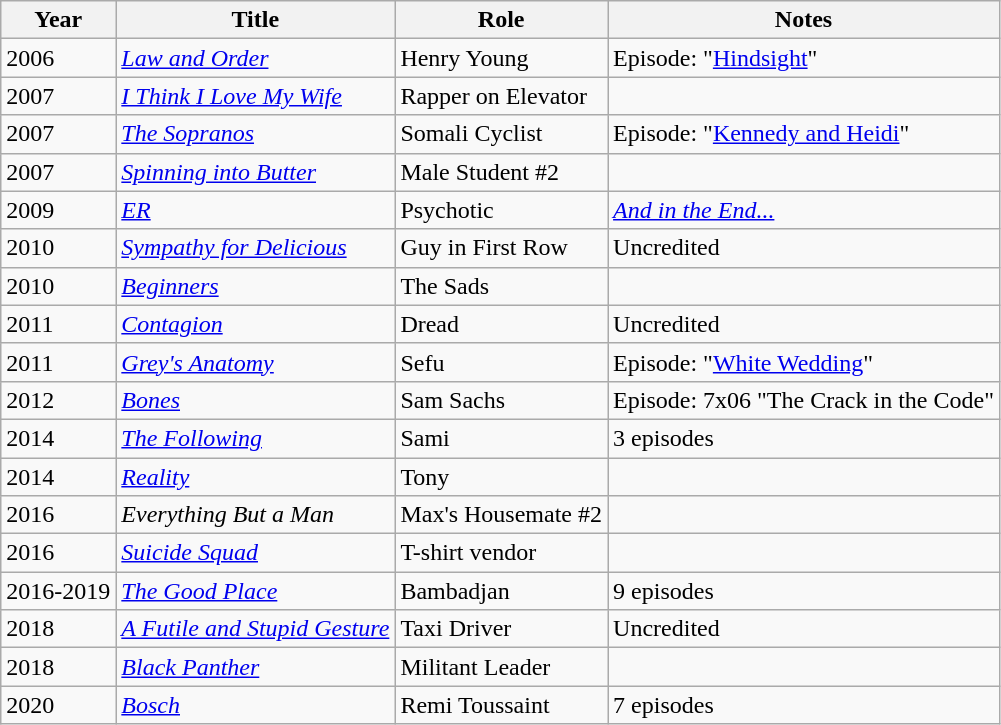<table class="wikitable">
<tr>
<th>Year</th>
<th>Title</th>
<th>Role</th>
<th>Notes</th>
</tr>
<tr>
<td>2006</td>
<td><a href='#'><em>Law and Order</em></a></td>
<td>Henry Young</td>
<td>Episode: "<a href='#'>Hindsight</a>"</td>
</tr>
<tr>
<td>2007</td>
<td><em><a href='#'>I Think I Love My Wife</a></em></td>
<td>Rapper on Elevator</td>
<td></td>
</tr>
<tr>
<td>2007</td>
<td><em><a href='#'>The Sopranos</a></em></td>
<td>Somali Cyclist</td>
<td>Episode: "<a href='#'>Kennedy and Heidi</a>"</td>
</tr>
<tr>
<td>2007</td>
<td><em><a href='#'>Spinning into Butter</a></em></td>
<td>Male Student #2</td>
<td></td>
</tr>
<tr>
<td>2009</td>
<td><em><a href='#'>ER</a></em></td>
<td>Psychotic</td>
<td><em><a href='#'>And in the End...</a></em></td>
</tr>
<tr>
<td>2010</td>
<td><em><a href='#'>Sympathy for Delicious</a></em></td>
<td>Guy in First Row</td>
<td>Uncredited</td>
</tr>
<tr>
<td>2010</td>
<td><em><a href='#'>Beginners</a></em></td>
<td>The Sads</td>
<td></td>
</tr>
<tr>
<td>2011</td>
<td><em><a href='#'>Contagion</a></em></td>
<td>Dread</td>
<td>Uncredited</td>
</tr>
<tr>
<td>2011</td>
<td><em><a href='#'>Grey's Anatomy</a></em></td>
<td>Sefu</td>
<td>Episode: "<a href='#'>White Wedding</a>"</td>
</tr>
<tr>
<td>2012</td>
<td><em><a href='#'>Bones</a></em></td>
<td>Sam Sachs</td>
<td>Episode: 7x06 "The Crack in the Code"</td>
</tr>
<tr>
<td>2014</td>
<td><em><a href='#'>The Following</a></em></td>
<td>Sami</td>
<td>3 episodes</td>
</tr>
<tr>
<td>2014</td>
<td><em><a href='#'>Reality</a></em></td>
<td>Tony</td>
<td></td>
</tr>
<tr>
<td>2016</td>
<td><em>Everything But a Man</em></td>
<td>Max's Housemate #2</td>
<td></td>
</tr>
<tr>
<td>2016</td>
<td><em><a href='#'>Suicide Squad</a></em></td>
<td>T-shirt vendor</td>
<td></td>
</tr>
<tr>
<td>2016-2019</td>
<td><em><a href='#'>The Good Place</a></em></td>
<td>Bambadjan</td>
<td>9 episodes</td>
</tr>
<tr>
<td>2018</td>
<td><em><a href='#'>A Futile and Stupid Gesture</a></em></td>
<td>Taxi Driver</td>
<td>Uncredited</td>
</tr>
<tr>
<td>2018</td>
<td><em><a href='#'>Black Panther</a></em></td>
<td>Militant Leader</td>
<td></td>
</tr>
<tr>
<td>2020</td>
<td><em><a href='#'>Bosch</a></em></td>
<td>Remi Toussaint</td>
<td>7 episodes</td>
</tr>
</table>
